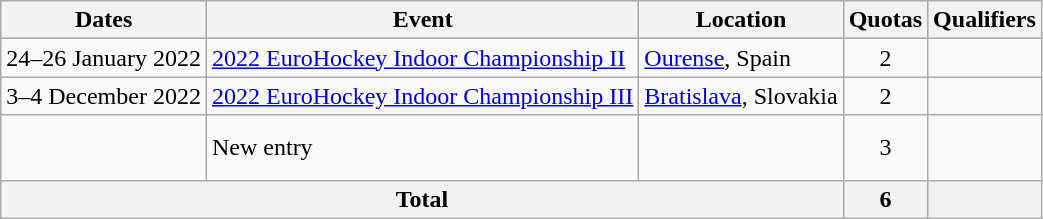<table class="wikitable">
<tr>
<th>Dates</th>
<th>Event</th>
<th>Location</th>
<th>Quotas</th>
<th>Qualifiers</th>
</tr>
<tr>
<td>24–26 January 2022</td>
<td><a href='#'>2022 EuroHockey Indoor Championship II</a></td>
<td><a href='#'>Ourense</a>, Spain</td>
<td align=center>2</td>
<td></td>
</tr>
<tr>
<td>3–4 December 2022</td>
<td><a href='#'>2022 EuroHockey Indoor Championship III</a></td>
<td><a href='#'>Bratislava</a>, Slovakia</td>
<td align=center>2</td>
<td><br></td>
</tr>
<tr>
<td></td>
<td>New entry</td>
<td></td>
<td align=center>3</td>
<td><br><br></td>
</tr>
<tr>
<th colspan=3>Total</th>
<th>6</th>
<th></th>
</tr>
</table>
